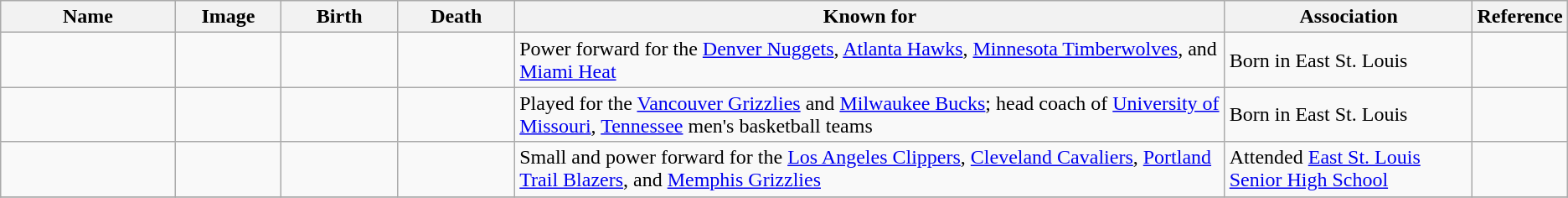<table class="wikitable sortable">
<tr>
<th scope="col" width="140">Name</th>
<th scope="col" width="80" class="unsortable">Image</th>
<th scope="col" width="90">Birth</th>
<th scope="col" width="90">Death</th>
<th scope="col" width="600" class="unsortable">Known for</th>
<th scope="col" width="200" class="unsortable">Association</th>
<th scope="col" width="30" class="unsortable">Reference</th>
</tr>
<tr>
<td></td>
<td></td>
<td align=right></td>
<td align=right></td>
<td>Power forward for the <a href='#'>Denver Nuggets</a>, <a href='#'>Atlanta Hawks</a>, <a href='#'>Minnesota Timberwolves</a>, and <a href='#'>Miami Heat</a></td>
<td>Born in East St. Louis</td>
<td align="center"></td>
</tr>
<tr>
<td></td>
<td></td>
<td align=right></td>
<td align=right></td>
<td>Played for the <a href='#'>Vancouver Grizzlies</a> and <a href='#'>Milwaukee Bucks</a>; head coach of <a href='#'>University of Missouri</a>, <a href='#'>Tennessee</a> men's basketball teams</td>
<td>Born in East St. Louis</td>
<td align="center"></td>
</tr>
<tr>
<td></td>
<td></td>
<td align=right></td>
<td align=right></td>
<td>Small and power forward for the <a href='#'>Los Angeles Clippers</a>, <a href='#'>Cleveland Cavaliers</a>, <a href='#'>Portland Trail Blazers</a>, and <a href='#'>Memphis Grizzlies</a></td>
<td>Attended <a href='#'>East St. Louis Senior High School</a></td>
<td align="center"></td>
</tr>
<tr>
</tr>
</table>
